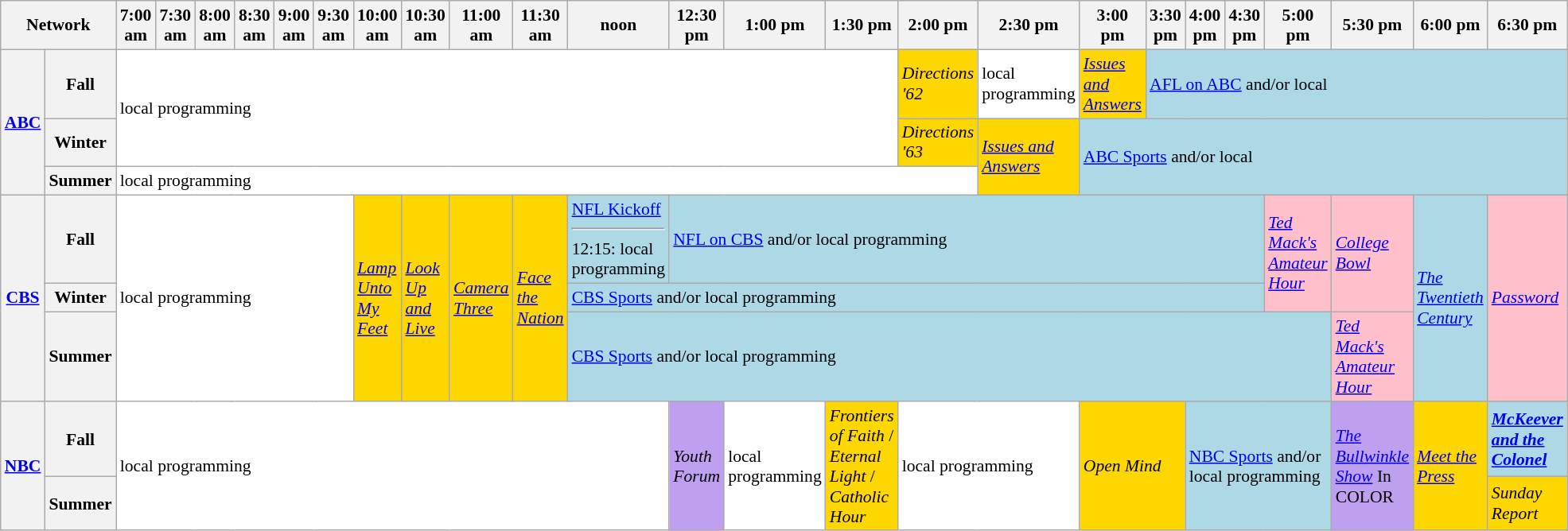<table class=wikitable style="font-size:90%">
<tr>
<th width="1.5%" bgcolor="#C0C0C0" colspan="2">Network</th>
<th width="13%" bgcolor="#C0C0C0">7:00 am</th>
<th width="14%" bgcolor="#C0C0C0">7:30 am</th>
<th width="13%" bgcolor="#C0C0C0">8:00 am</th>
<th width="14%" bgcolor="#C0C0C0">8:30 am</th>
<th width="13%" bgcolor="#C0C0C0">9:00 am</th>
<th width="14%" bgcolor="#C0C0C0">9:30 am</th>
<th width="13%" bgcolor="#C0C0C0">10:00 am</th>
<th width="14%" bgcolor="#C0C0C0">10:30 am</th>
<th width="13%" bgcolor="#C0C0C0">11:00 am</th>
<th width="14%" bgcolor="#C0C0C0">11:30 am</th>
<th width="13%" bgcolor="#C0C0C0">noon</th>
<th width="14%" bgcolor="#C0C0C0">12:30 pm</th>
<th width="13%" bgcolor="#C0C0C0">1:00 pm</th>
<th width="14%" bgcolor="#C0C0C0">1:30 pm</th>
<th width="13%" bgcolor="#C0C0C0">2:00 pm</th>
<th width="14%" bgcolor="#C0C0C0">2:30 pm</th>
<th width="13%" bgcolor="#C0C0C0">3:00 pm</th>
<th width="14%" bgcolor="#C0C0C0">3:30 pm</th>
<th width="13%" bgcolor="#C0C0C0">4:00 pm</th>
<th width="14%" bgcolor="#C0C0C0">4:30 pm</th>
<th width="13%" bgcolor="#C0C0C0">5:00 pm</th>
<th width="14%" bgcolor="#C0C0C0">5:30 pm</th>
<th width="13%" bgcolor="#C0C0C0">6:00 pm</th>
<th width="14%" bgcolor="#C0C0C0">6:30 pm</th>
</tr>
<tr>
<th bgcolor="#C0C0C0" rowspan=3><a href='#'>ABC</a></th>
<th bgcolor=#C0C0C0>Fall</th>
<td bgcolor="white" colspan="14" rowspan=2>local programming</td>
<td bgcolor="gold"><em>Directions '62</em></td>
<td bgcolor="white">local programming</td>
<td bgcolor="gold"><em><a href='#'>Issues and Answers</a></em></td>
<td bgcolor="lightblue" colspan=7><a href='#'>AFL on ABC</a> and/or local</td>
</tr>
<tr>
<th bgcolor=#C0C0C0>Winter</th>
<td bgcolor="gold"><em>Directions '63</em></td>
<td bgcolor="gold" rowspan=2><em><a href='#'>Issues and Answers</a></em></td>
<td bgcolor="lightblue" colspan=8 rowspan=2><a href='#'>ABC Sports</a> and/or local</td>
</tr>
<tr>
<th bgcolor=#C0C0C0>Summer</th>
<td bgcolor="white" colspan="15">local programming</td>
</tr>
<tr>
<th bgcolor="#C0C0C0" rowspan=3><a href='#'>CBS</a></th>
<th bgcolor=#C0C0C0>Fall</th>
<td bgcolor="white" colspan="6" rowspan=3>local programming</td>
<td bgcolor=gold rowspan=3><em><a href='#'>Lamp Unto My Feet</a></em></td>
<td bgcolor="gold" rowspan=3><em><a href='#'>Look Up and Live</a></em></td>
<td bgcolor="gold" rowspan=3><em><a href='#'>Camera Three</a></em></td>
<td bgcolor="gold" rowspan=3><em><a href='#'>Face the Nation</a></em></td>
<td bgcolor="lightblue"><a href='#'>NFL Kickoff</a><hr>12:15: local programming</td>
<td bgcolor="lightblue" colspan=9><a href='#'>NFL on CBS</a> and/or local programming</td>
<td bgcolor="pink" rowspan=2><em><a href='#'>Ted Mack's Amateur Hour</a></em></td>
<td bgcolor="pink" rowspan=2><em><a href='#'>College Bowl</a></em></td>
<td bgcolor="lightblue" rowspan=3><em><a href='#'>The Twentieth Century</a></em></td>
<td bgcolor="pink" rowspan=3><em><a href='#'>Password</a></em></td>
</tr>
<tr>
<th bgcolor=#C0C0C0>Winter</th>
<td bgcolor="lightblue" colspan=10><a href='#'>CBS Sports</a> and/or local programming</td>
</tr>
<tr>
<th bgcolor=#C0C0C0>Summer</th>
<td bgcolor="lightblue" colspan=11><a href='#'>CBS Sports</a> and/or local programming</td>
<td bgcolor="pink"><em><a href='#'>Ted Mack's Amateur Hour</a></em></td>
</tr>
<tr>
<th bgcolor="#C0C0C0" rowspan=2><a href='#'>NBC</a></th>
<th bgcolor=#C0C0C0>Fall</th>
<td bgcolor="white" colspan="11" rowspan=2>local programming</td>
<td bgcolor="bf9fef" rowspan=2><em>Youth Forum</em></td>
<td bgcolor="white" rowspan=2>local programming</td>
<td bgcolor="gold" rowspan=2><em>Frontiers of Faith</em> / <em>Eternal Light</em> / <em>Catholic Hour</em></td>
<td bgcolor="white" colspan="2"rowspan=2>local programming</td>
<td bgcolor="gold" colspan="2"rowspan=2><em>Open Mind</em></td>
<td bgcolor="lightblue" colspan="3"rowspan=2><a href='#'>NBC Sports</a> and/or local programming</td>
<td bgcolor="bf9fef" rowspan=2><em><a href='#'>The Bullwinkle Show</a></em> In <span>C</span><span>O</span><span>L</span><span>O</span><span>R</span></td>
<td bgcolor="gold" rowspan=2><em><a href='#'>Meet the Press</a></em></td>
<td bgcolor="lightblue"><strong><em><a href='#'>McKeever and the Colonel</a></em></strong></td>
</tr>
<tr>
<th bgcolor=#C0C0C0>Summer</th>
<td bgcolor="gold"><em>Sunday Report</em></td>
</tr>
</table>
